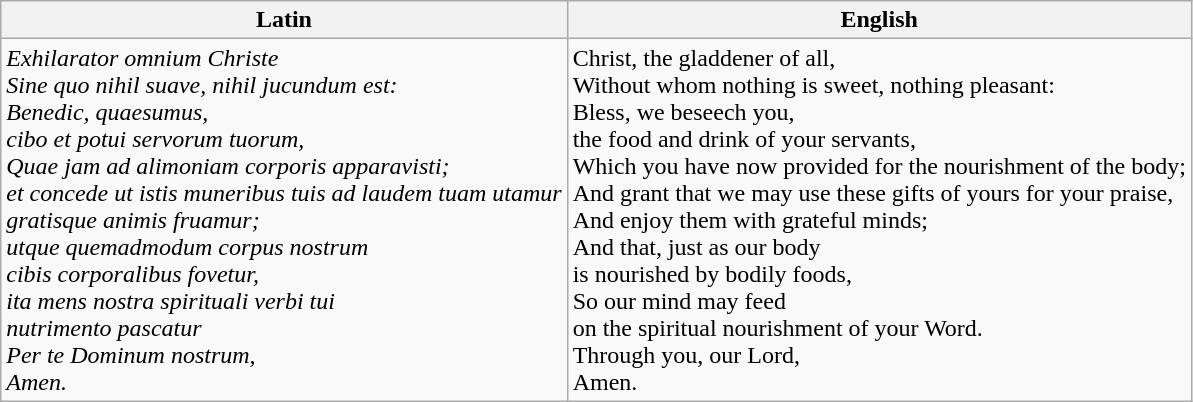<table class="wikitable">
<tr>
<th>Latin</th>
<th>English</th>
</tr>
<tr>
<td><em>Exhilarator omnium Christe</em><br><em>Sine quo nihil suave, nihil jucundum est:</em><br>
<em>Benedic, quaesumus,</em> <br>
<em>cibo et potui servorum tuorum,</em><br>
<em>Quae jam ad alimoniam corporis apparavisti;</em><br>
<em>et concede ut istis muneribus tuis ad laudem tuam utamur</em><br>
<em>gratisque animis fruamur;</em><br>
<em>utque quemadmodum corpus nostrum</em><br>
<em>cibis corporalibus fovetur,</em><br>
<em>ita mens nostra spirituali verbi tui</em> <br>
<em>nutrimento pascatur</em><br><em>Per te Dominum nostrum,</em><br><em>Amen.</em><br></td>
<td>Christ, the gladdener of all,<br>Without whom nothing is sweet, nothing pleasant:<br>
Bless, we beseech you,<br> 
the food and drink of your servants,<br>
Which you have now provided for the nourishment of the body;<br>
And grant that we may use these gifts of yours for your praise,<br>
And enjoy them with grateful minds;<br>
And that, just as our body <br>
is nourished by bodily foods,<br>
So our mind may feed <br>
on the spiritual nourishment of your Word.<br>Through you, our Lord,<br>Amen.<br></td>
</tr>
</table>
